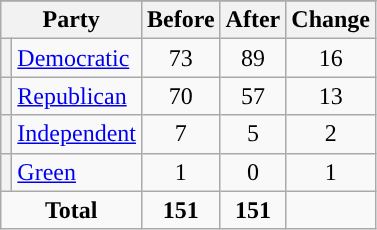<table class="wikitable" style="text-align:center;">
<tr>
</tr>
<tr>
<th colspan=2>Party</th>
<th>Before</th>
<th>After</th>
<th>Change</th>
</tr>
<tr>
<th style="background-color:"></th>
<td style="text-align:left;"><a href='#'>Democratic</a></td>
<td>73</td>
<td>89</td>
<td> 16</td>
</tr>
<tr>
<th style="background-color:"></th>
<td style="text-align:left;"><a href='#'>Republican</a></td>
<td>70</td>
<td>57</td>
<td> 13</td>
</tr>
<tr>
<th style="background-color:"></th>
<td style="text-align:left;"><a href='#'>Independent</a></td>
<td>7</td>
<td>5</td>
<td> 2</td>
</tr>
<tr>
<th style="background-color:"></th>
<td style="text-align:left;"><a href='#'>Green</a></td>
<td>1</td>
<td>0</td>
<td> 1</td>
</tr>
<tr>
<td colspan=2><strong>Total</strong></td>
<td><strong>151</strong></td>
<td><strong>151</strong></td>
<td></td>
</tr>
</table>
